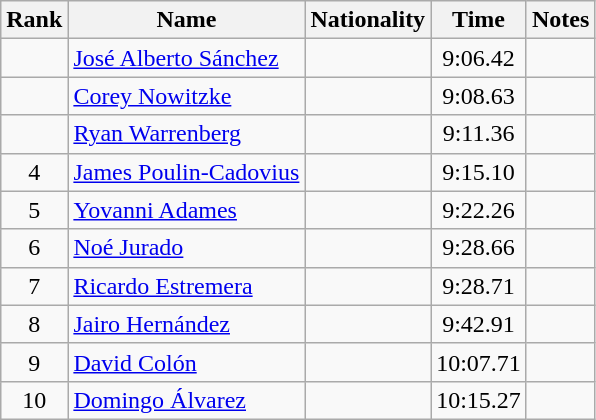<table class="wikitable sortable" style="text-align:center">
<tr>
<th>Rank</th>
<th>Name</th>
<th>Nationality</th>
<th>Time</th>
<th>Notes</th>
</tr>
<tr>
<td align=center></td>
<td align=left><a href='#'>José Alberto Sánchez</a></td>
<td align=left></td>
<td>9:06.42</td>
<td></td>
</tr>
<tr>
<td align=center></td>
<td align=left><a href='#'>Corey Nowitzke</a></td>
<td align=left></td>
<td>9:08.63</td>
<td></td>
</tr>
<tr>
<td align=center></td>
<td align=left><a href='#'>Ryan Warrenberg</a></td>
<td align=left></td>
<td>9:11.36</td>
<td></td>
</tr>
<tr>
<td align=center>4</td>
<td align=left><a href='#'>James Poulin-Cadovius</a></td>
<td align=left></td>
<td>9:15.10</td>
<td></td>
</tr>
<tr>
<td align=center>5</td>
<td align=left><a href='#'>Yovanni Adames</a></td>
<td align=left></td>
<td>9:22.26</td>
<td></td>
</tr>
<tr>
<td align=center>6</td>
<td align=left><a href='#'>Noé Jurado</a></td>
<td align=left></td>
<td>9:28.66</td>
<td></td>
</tr>
<tr>
<td align=center>7</td>
<td align=left><a href='#'>Ricardo Estremera</a></td>
<td align=left></td>
<td>9:28.71</td>
<td></td>
</tr>
<tr>
<td align=center>8</td>
<td align=left><a href='#'>Jairo Hernández</a></td>
<td align=left></td>
<td>9:42.91</td>
<td></td>
</tr>
<tr>
<td align=center>9</td>
<td align=left><a href='#'>David Colón</a></td>
<td align=left></td>
<td>10:07.71</td>
<td></td>
</tr>
<tr>
<td align=center>10</td>
<td align=left><a href='#'>Domingo Álvarez</a></td>
<td align=left></td>
<td>10:15.27</td>
<td></td>
</tr>
</table>
